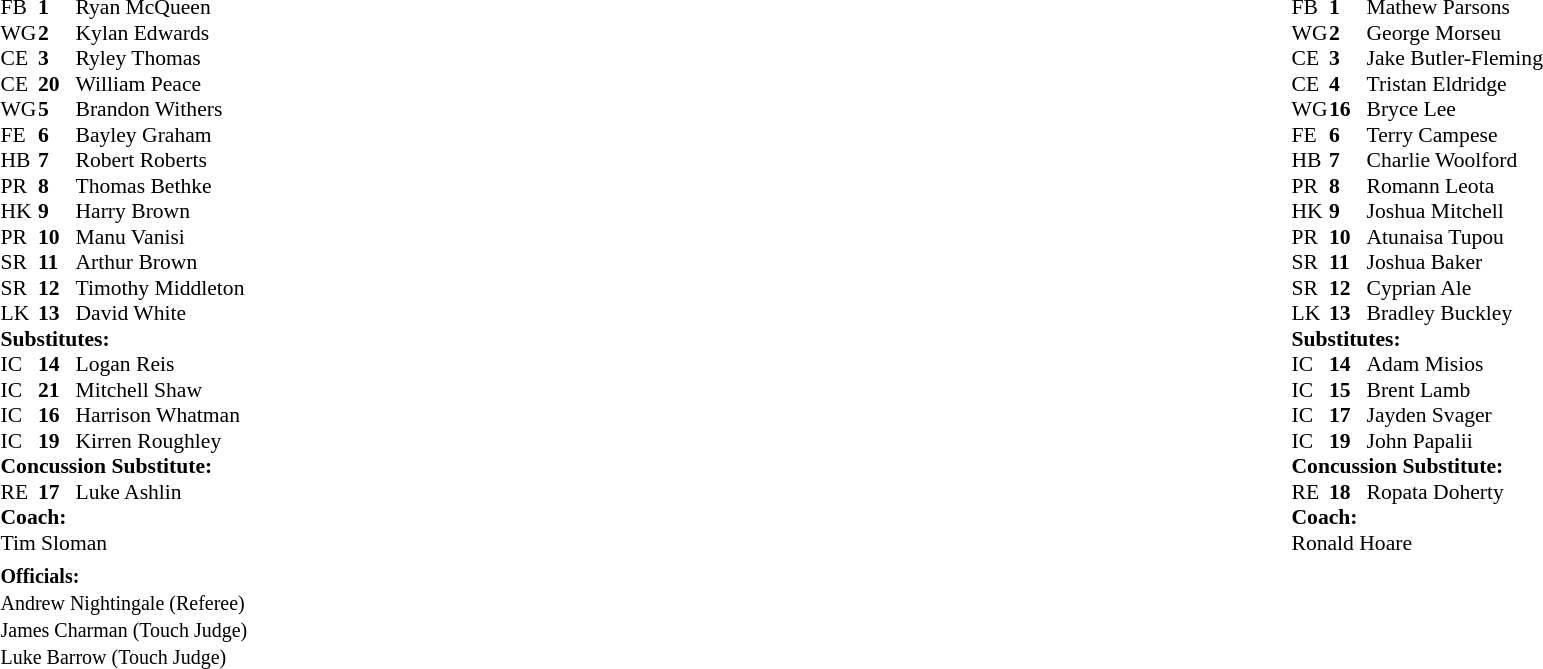<table class="mw-collapsible mw-collapsed" width="100%">
<tr>
<td valign="top" width="50%"><br><table cellspacing="0" cellpadding="0" style="font-size: 90%">
<tr>
<th width="25"></th>
<th width="25"></th>
</tr>
<tr>
<td>FB</td>
<td><strong>1</strong></td>
<td>Ryan McQueen</td>
</tr>
<tr>
<td>WG</td>
<td><strong>2</strong></td>
<td>Kylan Edwards</td>
</tr>
<tr>
<td>CE</td>
<td><strong>3</strong></td>
<td>Ryley Thomas</td>
</tr>
<tr>
<td>CE</td>
<td><strong>20</strong></td>
<td>William Peace</td>
</tr>
<tr>
<td>WG</td>
<td><strong>5</strong></td>
<td>Brandon Withers</td>
</tr>
<tr>
<td>FE</td>
<td><strong>6</strong></td>
<td>Bayley Graham</td>
</tr>
<tr>
<td>HB</td>
<td><strong>7</strong></td>
<td>Robert Roberts</td>
</tr>
<tr>
<td>PR</td>
<td><strong>8</strong></td>
<td>Thomas Bethke</td>
</tr>
<tr>
<td>HK</td>
<td><strong>9</strong></td>
<td>Harry Brown</td>
</tr>
<tr>
<td>PR</td>
<td><strong>10</strong></td>
<td>Manu Vanisi</td>
</tr>
<tr>
<td>SR</td>
<td><strong>11</strong></td>
<td>Arthur Brown</td>
</tr>
<tr>
<td>SR</td>
<td><strong>12</strong></td>
<td>Timothy Middleton</td>
</tr>
<tr>
<td>LK</td>
<td><strong>13</strong></td>
<td>David White</td>
</tr>
<tr>
<td colspan="3"><strong>Substitutes:</strong></td>
</tr>
<tr>
<td>IC</td>
<td><strong>14</strong></td>
<td>Logan Reis</td>
</tr>
<tr>
<td>IC</td>
<td><strong>21</strong></td>
<td>Mitchell Shaw</td>
</tr>
<tr>
<td>IC</td>
<td><strong>16</strong></td>
<td>Harrison Whatman</td>
</tr>
<tr>
<td>IC</td>
<td><strong>19</strong></td>
<td>Kirren Roughley</td>
</tr>
<tr>
<td colspan="3"><strong>Concussion Substitute:</strong></td>
</tr>
<tr>
<td>RE</td>
<td><strong>17</strong></td>
<td>Luke Ashlin</td>
</tr>
<tr>
<td colspan="3"><strong>Coach:</strong></td>
</tr>
<tr>
<td colspan="4">Tim Sloman</td>
</tr>
</table>
</td>
<td valign="top" width="50%"><br><table cellspacing="0" cellpadding="0" align="center" style="font-size: 90%">
<tr>
<th width="25"></th>
<th width="25"></th>
</tr>
<tr>
<td>FB</td>
<td><strong>1</strong></td>
<td>Mathew Parsons</td>
</tr>
<tr>
<td>WG</td>
<td><strong>2</strong></td>
<td>George Morseu</td>
</tr>
<tr>
<td>CE</td>
<td><strong>3</strong></td>
<td>Jake Butler-Fleming</td>
</tr>
<tr>
<td>CE</td>
<td><strong>4</strong></td>
<td>Tristan Eldridge</td>
</tr>
<tr>
<td>WG</td>
<td><strong>16</strong></td>
<td>Bryce Lee</td>
</tr>
<tr>
<td>FE</td>
<td><strong>6</strong></td>
<td>Terry Campese</td>
</tr>
<tr>
<td>HB</td>
<td><strong>7</strong></td>
<td>Charlie Woolford</td>
</tr>
<tr>
<td>PR</td>
<td><strong>8</strong></td>
<td>Romann Leota</td>
</tr>
<tr>
<td>HK</td>
<td><strong>9</strong></td>
<td>Joshua Mitchell</td>
</tr>
<tr>
<td>PR</td>
<td><strong>10</strong></td>
<td>Atunaisa Tupou</td>
</tr>
<tr>
<td>SR</td>
<td><strong>11</strong></td>
<td>Joshua Baker</td>
</tr>
<tr>
<td>SR</td>
<td><strong>12</strong></td>
<td>Cyprian Ale</td>
</tr>
<tr>
<td>LK</td>
<td><strong>13</strong></td>
<td>Bradley Buckley</td>
</tr>
<tr>
<td colspan="3"><strong>Substitutes:</strong></td>
</tr>
<tr>
<td>IC</td>
<td><strong>14</strong></td>
<td>Adam Misios</td>
</tr>
<tr>
<td>IC</td>
<td><strong>15</strong></td>
<td>Brent Lamb</td>
</tr>
<tr>
<td>IC</td>
<td><strong>17</strong></td>
<td>Jayden Svager</td>
</tr>
<tr>
<td>IC</td>
<td><strong>19</strong></td>
<td>John Papalii</td>
</tr>
<tr>
<td colspan="3"><strong>Concussion Substitute:</strong></td>
</tr>
<tr>
<td>RE</td>
<td><strong>18</strong></td>
<td>Ropata Doherty</td>
</tr>
<tr>
<td colspan="3"><strong>Coach:</strong></td>
</tr>
<tr>
<td colspan="4">Ronald Hoare</td>
</tr>
</table>
</td>
</tr>
<tr>
<td><strong><small>Officials:</small></strong><br><small>Andrew Nightingale (Referee)</small><br><small>James Charman (Touch Judge)</small><br><small>Luke Barrow (Touch Judge)</small></td>
<td></td>
</tr>
</table>
